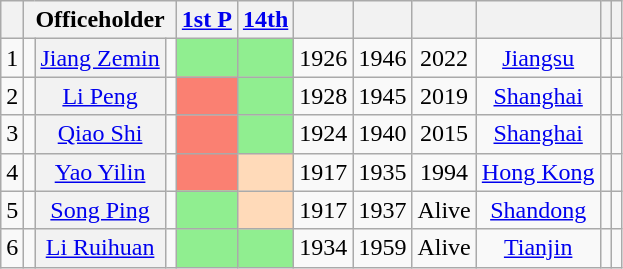<table class="wikitable sortable" style=text-align:center>
<tr>
<th scope=col></th>
<th scope=col colspan="3">Officeholder</th>
<th scope=col><a href='#'>1st P</a></th>
<th scope=col><a href='#'>14th</a></th>
<th scope=col></th>
<th scope=col></th>
<th scope=col></th>
<th scope=col></th>
<th scope=col></th>
<th scope=col class="unsortable"></th>
</tr>
<tr>
<td>1</td>
<td></td>
<th align="center" scope="row" style="font-weight:normal;"><a href='#'>Jiang Zemin</a></th>
<td></td>
<td bgcolor = LightGreen></td>
<td bgcolor = LightGreen></td>
<td>1926</td>
<td>1946</td>
<td>2022</td>
<td><a href='#'>Jiangsu</a></td>
<td></td>
<td></td>
</tr>
<tr>
<td>2</td>
<td></td>
<th align="center" scope="row" style="font-weight:normal;"><a href='#'>Li Peng</a></th>
<td></td>
<td bgcolor = Salmon></td>
<td bgcolor = LightGreen></td>
<td>1928</td>
<td>1945</td>
<td>2019</td>
<td><a href='#'>Shanghai</a></td>
<td></td>
<td></td>
</tr>
<tr>
<td>3</td>
<td></td>
<th align="center" scope="row" style="font-weight:normal;"><a href='#'>Qiao Shi</a></th>
<td></td>
<td bgcolor = Salmon></td>
<td bgcolor = LightGreen></td>
<td>1924</td>
<td>1940</td>
<td>2015</td>
<td><a href='#'>Shanghai</a></td>
<td></td>
<td></td>
</tr>
<tr>
<td>4</td>
<td></td>
<th align="center" scope="row" style="font-weight:normal;"><a href='#'>Yao Yilin</a></th>
<td></td>
<td bgcolor = Salmon></td>
<td bgcolor = PeachPuff></td>
<td>1917</td>
<td>1935</td>
<td>1994</td>
<td><a href='#'>Hong Kong</a></td>
<td></td>
<td></td>
</tr>
<tr>
<td>5</td>
<td></td>
<th align="center" scope="row" style="font-weight:normal;"><a href='#'>Song Ping</a></th>
<td></td>
<td bgcolor = LightGreen></td>
<td bgcolor = PeachPuff></td>
<td>1917</td>
<td>1937</td>
<td>Alive</td>
<td><a href='#'>Shandong</a></td>
<td></td>
<td></td>
</tr>
<tr>
<td>6</td>
<td></td>
<th align="center" scope="row" style="font-weight:normal;"><a href='#'>Li Ruihuan</a></th>
<td></td>
<td bgcolor = LightGreen></td>
<td bgcolor = LightGreen></td>
<td>1934</td>
<td>1959</td>
<td>Alive</td>
<td><a href='#'>Tianjin</a></td>
<td></td>
<td></td>
</tr>
</table>
